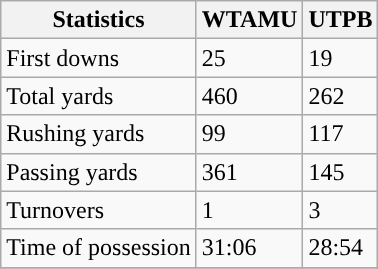<table class="wikitable" style="float: left;">
<tr>
<th>Statistics</th>
<th>WTAMU</th>
<th>UTPB</th>
</tr>
<tr>
<td>First downs</td>
<td>25</td>
<td>19</td>
</tr>
<tr>
<td>Total yards</td>
<td>460</td>
<td>262</td>
</tr>
<tr>
<td>Rushing yards</td>
<td>99</td>
<td>117</td>
</tr>
<tr>
<td>Passing yards</td>
<td>361</td>
<td>145</td>
</tr>
<tr>
<td>Turnovers</td>
<td>1</td>
<td>3</td>
</tr>
<tr>
<td>Time of possession</td>
<td>31:06</td>
<td>28:54</td>
</tr>
<tr>
</tr>
</table>
